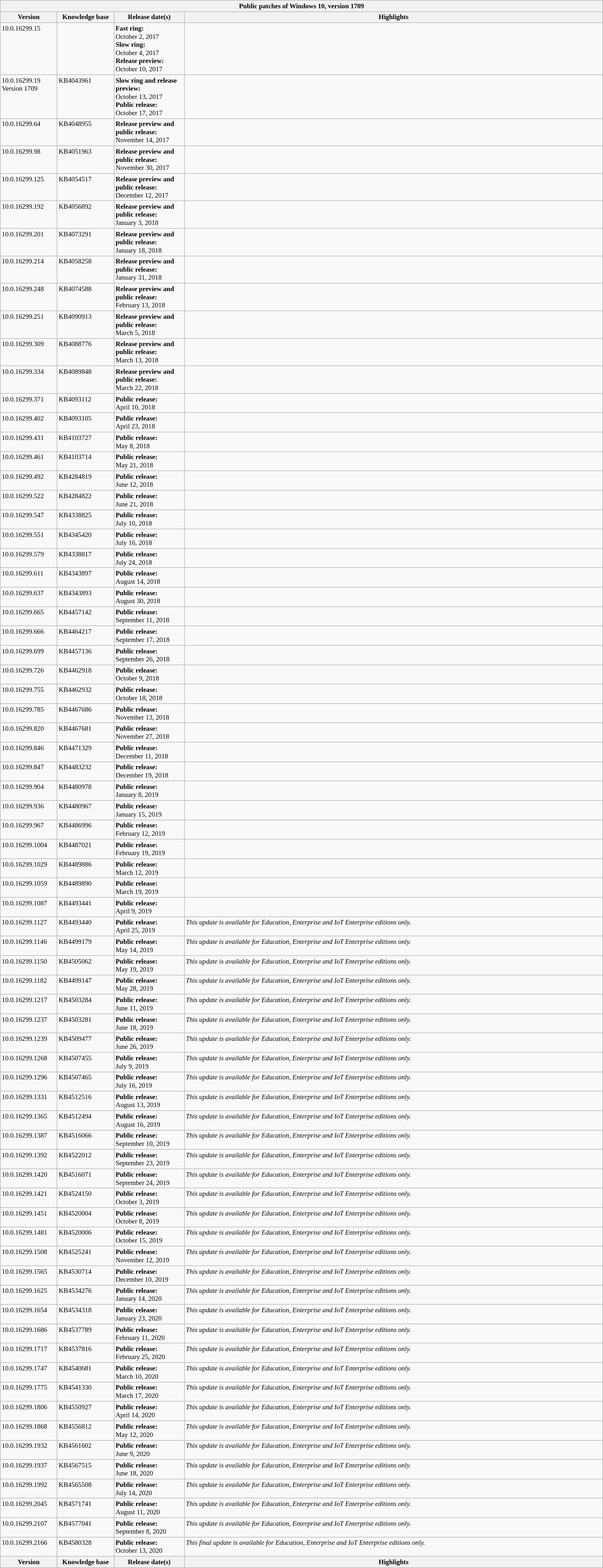<table class="wikitable mw-collapsible mw-collapsed" style=width:100%;font-size:88%>
<tr>
<th colspan=4 style=text-align:center>Public patches of Windows 10, version 1709</th>
</tr>
<tr>
<th scope=col style=width:8em;text-align:center>Version</th>
<th scope=col style=width:8em;text-align:center>Knowledge base</th>
<th scope=col style=width:10em;text-align:center>Release date(s)</th>
<th scope=col style=text-align:center>Highlights</th>
</tr>
<tr valign=top>
<td>10.0.16299.15<br></td>
<td></td>
<td><strong>Fast ring:</strong><br>October 2, 2017<br><strong>Slow ring:</strong><br>October 4, 2017<br><strong>Release preview:</strong><br>October 10, 2017</td>
<td></td>
</tr>
<tr valign=top>
<td>10.0.16299.19<br>Version 1709<br></td>
<td>KB4043961</td>
<td><strong>Slow ring and release preview:</strong><br>October 13, 2017<br><strong>Public release:</strong><br>October 17, 2017</td>
<td></td>
</tr>
<tr valign=top>
<td>10.0.16299.64<br></td>
<td>KB4048955</td>
<td><strong>Release preview and public release:</strong><br>November 14, 2017</td>
<td></td>
</tr>
<tr valign=top>
<td>10.0.16299.98<br></td>
<td>KB4051963</td>
<td><strong>Release preview and public release:</strong><br>November 30, 2017</td>
<td></td>
</tr>
<tr valign=top>
<td>10.0.16299.125<br></td>
<td>KB4054517</td>
<td><strong>Release preview and public release:</strong><br>December 12, 2017</td>
<td></td>
</tr>
<tr valign=top>
<td>10.0.16299.192<br></td>
<td>KB4056892</td>
<td><strong>Release preview and public release:</strong><br>January 3, 2018</td>
<td></td>
</tr>
<tr valign=top>
<td>10.0.16299.201<br></td>
<td>KB4073291</td>
<td><strong>Release preview and public release:</strong><br>January 18, 2018</td>
<td></td>
</tr>
<tr valign=top>
<td>10.0.16299.214<br></td>
<td>KB4058258</td>
<td><strong>Release preview and public release:</strong><br>January 31, 2018</td>
<td></td>
</tr>
<tr valign=top>
<td>10.0.16299.248<br></td>
<td>KB4074588</td>
<td><strong>Release preview and public release:</strong><br>February 13, 2018</td>
<td></td>
</tr>
<tr valign=top>
<td>10.0.16299.251<br></td>
<td>KB4090913</td>
<td><strong>Release preview and public release:</strong><br>March 5, 2018</td>
<td></td>
</tr>
<tr valign=top>
<td>10.0.16299.309<br></td>
<td>KB4088776</td>
<td><strong>Release preview and public release:</strong><br>March 13, 2018</td>
<td></td>
</tr>
<tr valign=top>
<td>10.0.16299.334<br></td>
<td>KB4089848</td>
<td><strong>Release preview and public release:</strong><br>March 22, 2018</td>
<td></td>
</tr>
<tr valign=top>
<td>10.0.16299.371<br></td>
<td>KB4093112</td>
<td><strong>Public release:</strong><br>April 10, 2018</td>
<td></td>
</tr>
<tr valign=top>
<td>10.0.16299.402<br></td>
<td>KB4093105</td>
<td><strong>Public release:</strong><br>April 23, 2018</td>
<td></td>
</tr>
<tr valign=top>
<td>10.0.16299.431<br></td>
<td>KB4103727</td>
<td><strong>Public release:</strong><br>May 8, 2018</td>
<td></td>
</tr>
<tr valign=top>
<td>10.0.16299.461<br></td>
<td>KB4103714</td>
<td><strong>Public release:</strong><br>May 21, 2018</td>
<td></td>
</tr>
<tr valign=top>
<td>10.0.16299.492<br></td>
<td>KB4284819</td>
<td><strong>Public release:</strong><br>June 12, 2018</td>
<td></td>
</tr>
<tr valign=top>
<td>10.0.16299.522<br></td>
<td>KB4284822</td>
<td><strong>Public release:</strong><br>June 21, 2018</td>
<td></td>
</tr>
<tr valign=top>
<td>10.0.16299.547<br></td>
<td>KB4338825</td>
<td><strong>Public release:</strong><br>July 10, 2018</td>
<td></td>
</tr>
<tr valign=top>
<td>10.0.16299.551<br></td>
<td>KB4345420</td>
<td><strong>Public release:</strong><br>July 16, 2018</td>
<td></td>
</tr>
<tr valign=top>
<td>10.0.16299.579<br></td>
<td>KB4338817</td>
<td><strong>Public release:</strong><br>July 24, 2018</td>
<td></td>
</tr>
<tr valign=top>
<td>10.0.16299.611<br></td>
<td>KB4343897</td>
<td><strong>Public release:</strong><br>August 14, 2018</td>
<td></td>
</tr>
<tr valign=top>
<td>10.0.16299.637<br></td>
<td>KB4343893</td>
<td><strong>Public release:</strong><br>August 30, 2018</td>
<td></td>
</tr>
<tr valign=top>
<td>10.0.16299.665<br></td>
<td>KB4457142</td>
<td><strong>Public release:</strong><br>September 11, 2018</td>
<td></td>
</tr>
<tr valign=top>
<td>10.0.16299.666<br></td>
<td>KB4464217</td>
<td><strong>Public release:</strong><br>September 17, 2018</td>
<td></td>
</tr>
<tr valign=top>
<td>10.0.16299.699<br></td>
<td>KB4457136</td>
<td><strong>Public release:</strong><br>September 26, 2018</td>
<td></td>
</tr>
<tr valign=top>
<td>10.0.16299.726<br></td>
<td>KB4462918</td>
<td><strong>Public release:</strong><br>October 9, 2018</td>
<td></td>
</tr>
<tr valign=top>
<td>10.0.16299.755<br></td>
<td>KB4462932</td>
<td><strong>Public release:</strong><br>October 18, 2018</td>
<td></td>
</tr>
<tr valign=top>
<td>10.0.16299.785<br></td>
<td>KB4467686</td>
<td><strong>Public release:</strong><br>November 13, 2018</td>
<td></td>
</tr>
<tr valign=top>
<td>10.0.16299.820<br></td>
<td>KB4467681</td>
<td><strong>Public release:</strong><br>November 27, 2018</td>
<td></td>
</tr>
<tr valign=top>
<td>10.0.16299.846<br></td>
<td>KB4471329</td>
<td><strong>Public release:</strong><br>December 11, 2018</td>
<td></td>
</tr>
<tr valign=top>
<td>10.0.16299.847<br></td>
<td>KB4483232</td>
<td><strong>Public release:</strong><br>December 19, 2018</td>
<td></td>
</tr>
<tr valign=top>
<td>10.0.16299.904<br></td>
<td>KB4480978</td>
<td><strong>Public release:</strong><br>January 8, 2019</td>
<td></td>
</tr>
<tr valign=top>
<td>10.0.16299.936<br></td>
<td>KB4480967</td>
<td><strong>Public release:</strong><br>January 15, 2019</td>
<td></td>
</tr>
<tr valign=top>
<td>10.0.16299.967<br></td>
<td>KB4486996</td>
<td><strong>Public release:</strong><br>February 12, 2019</td>
<td></td>
</tr>
<tr valign=top>
<td>10.0.16299.1004<br></td>
<td>KB4487021</td>
<td><strong>Public release:</strong><br>February 19, 2019</td>
<td></td>
</tr>
<tr valign=top>
<td>10.0.16299.1029<br></td>
<td>KB4489886</td>
<td><strong>Public release:</strong><br>March 12, 2019</td>
<td></td>
</tr>
<tr valign=top>
<td>10.0.16299.1059<br></td>
<td>KB4489890</td>
<td><strong>Public release:</strong><br>March 19, 2019</td>
<td></td>
</tr>
<tr valign=top>
<td>10.0.16299.1087<br></td>
<td>KB4493441</td>
<td><strong>Public release:</strong><br>April 9, 2019</td>
<td></td>
</tr>
<tr valign=top>
<td>10.0.16299.1127<br></td>
<td>KB4493440</td>
<td><strong>Public release:</strong><br>April 25, 2019</td>
<td><em>This update is available for Education, Enterprise and IoT Enterprise editions only.</em></td>
</tr>
<tr valign=top>
<td>10.0.16299.1146<br></td>
<td>KB4499179</td>
<td><strong>Public release:</strong><br>May 14, 2019</td>
<td><em>This update is available for Education, Enterprise and IoT Enterprise editions only.</em></td>
</tr>
<tr valign=top>
<td>10.0.16299.1150<br></td>
<td>KB4505062</td>
<td><strong>Public release:</strong><br>May 19, 2019</td>
<td><em>This update is available for Education, Enterprise and IoT Enterprise editions only.</em></td>
</tr>
<tr valign=top>
<td>10.0.16299.1182<br></td>
<td>KB4499147</td>
<td><strong>Public release:</strong><br>May 28, 2019</td>
<td><em>This update is available for Education, Enterprise and IoT Enterprise editions only.</em></td>
</tr>
<tr valign=top>
<td>10.0.16299.1217<br></td>
<td>KB4503284</td>
<td><strong>Public release:</strong><br>June 11, 2019</td>
<td><em>This update is available for Education, Enterprise and IoT Enterprise editions only.</em></td>
</tr>
<tr valign=top>
<td>10.0.16299.1237<br></td>
<td>KB4503281</td>
<td><strong>Public release:</strong><br>June 18, 2019</td>
<td><em>This update is available for Education, Enterprise and IoT Enterprise editions only.</em></td>
</tr>
<tr valign=top>
<td>10.0.16299.1239<br></td>
<td>KB4509477</td>
<td><strong>Public release:</strong><br>June 26, 2019</td>
<td><em>This update is available for Education, Enterprise and IoT Enterprise editions only.</em></td>
</tr>
<tr valign=top>
<td>10.0.16299.1268<br></td>
<td>KB4507455</td>
<td><strong>Public release:</strong><br>July 9, 2019</td>
<td><em>This update is available for Education, Enterprise and IoT Enterprise editions only.</em></td>
</tr>
<tr valign=top>
<td>10.0.16299.1296<br></td>
<td>KB4507465</td>
<td><strong>Public release:</strong><br>July 16, 2019</td>
<td><em>This update is available for Education, Enterprise and IoT Enterprise editions only.</em></td>
</tr>
<tr valign=top>
<td>10.0.16299.1331<br></td>
<td>KB4512516</td>
<td><strong>Public release:</strong><br>August 13, 2019</td>
<td><em>This update is available for Education, Enterprise and IoT Enterprise editions only.</em></td>
</tr>
<tr valign=top>
<td>10.0.16299.1365<br></td>
<td>KB4512494</td>
<td><strong>Public release:</strong><br>August 16, 2019</td>
<td><em>This update is available for Education, Enterprise and IoT Enterprise editions only.</em></td>
</tr>
<tr valign=top>
<td>10.0.16299.1387<br></td>
<td>KB4516066</td>
<td><strong>Public release:</strong><br>September 10, 2019</td>
<td><em>This update is available for Education, Enterprise and IoT Enterprise editions only.</em></td>
</tr>
<tr valign=top>
<td>10.0.16299.1392<br></td>
<td>KB4522012</td>
<td><strong>Public release:</strong><br>September 23, 2019</td>
<td><em>This update is available for Education, Enterprise and IoT Enterprise editions only.</em></td>
</tr>
<tr valign=top>
<td>10.0.16299.1420<br></td>
<td>KB4516071</td>
<td><strong>Public release:</strong><br>September 24, 2019</td>
<td><em>This update is available for Education, Enterprise and IoT Enterprise editions only.</em></td>
</tr>
<tr valign=top>
<td>10.0.16299.1421<br></td>
<td>KB4524150</td>
<td><strong>Public release:</strong><br>October 3, 2019</td>
<td><em>This update is available for Education, Enterprise and IoT Enterprise editions only.</em></td>
</tr>
<tr valign=top>
<td>10.0.16299.1451<br></td>
<td>KB4520004</td>
<td><strong>Public release:</strong><br>October 8, 2019</td>
<td><em>This update is available for Education, Enterprise and IoT Enterprise editions only.</em></td>
</tr>
<tr valign=top>
<td>10.0.16299.1481<br></td>
<td>KB4520006</td>
<td><strong>Public release:</strong><br>October 15, 2019</td>
<td><em>This update is available for Education, Enterprise and IoT Enterprise editions only.</em></td>
</tr>
<tr valign=top>
<td>10.0.16299.1508<br></td>
<td>KB4525241</td>
<td><strong>Public release:</strong><br>November 12, 2019</td>
<td><em>This update is available for Education, Enterprise and IoT Enterprise editions only.</em></td>
</tr>
<tr valign=top>
<td>10.0.16299.1565<br></td>
<td>KB4530714</td>
<td><strong>Public release:</strong><br>December 10, 2019</td>
<td><em>This update is available for Education, Enterprise and IoT Enterprise editions only.</em></td>
</tr>
<tr valign=top>
<td>10.0.16299.1625<br></td>
<td>KB4534276</td>
<td><strong>Public release:</strong><br>January 14, 2020</td>
<td><em>This update is available for Education, Enterprise and IoT Enterprise editions only.</em></td>
</tr>
<tr valign=top>
<td>10.0.16299.1654<br></td>
<td>KB4534318</td>
<td><strong>Public release:</strong><br>January 23, 2020</td>
<td><em>This update is available for Education, Enterprise and IoT Enterprise editions only.</em></td>
</tr>
<tr valign=top>
<td>10.0.16299.1686<br></td>
<td>KB4537789</td>
<td><strong>Public release:</strong><br>February 11, 2020</td>
<td><em>This update is available for Education, Enterprise and IoT Enterprise editions only.</em></td>
</tr>
<tr valign=top>
<td>10.0.16299.1717<br></td>
<td>KB4537816</td>
<td><strong>Public release:</strong><br>February 25, 2020</td>
<td><em>This update is available for Education, Enterprise and IoT Enterprise editions only.</em></td>
</tr>
<tr valign=top>
<td>10.0.16299.1747<br></td>
<td>KB4540681</td>
<td><strong>Public release:</strong><br>March 10, 2020</td>
<td><em>This update is available for Education, Enterprise and IoT Enterprise editions only.</em></td>
</tr>
<tr valign=top>
<td>10.0.16299.1775<br></td>
<td>KB4541330</td>
<td><strong>Public release:</strong><br>March 17, 2020</td>
<td><em>This update is available for Education, Enterprise and IoT Enterprise editions only.</em></td>
</tr>
<tr valign=top>
<td>10.0.16299.1806<br></td>
<td>KB4550927</td>
<td><strong>Public release:</strong><br>April 14, 2020</td>
<td><em>This update is available for Education, Enterprise and IoT Enterprise editions only.</em></td>
</tr>
<tr valign=top>
<td>10.0.16299.1868<br></td>
<td>KB4556812</td>
<td><strong>Public release:</strong><br>May 12, 2020</td>
<td><em>This update is available for Education, Enterprise and IoT Enterprise editions only.</em></td>
</tr>
<tr valign=top>
<td>10.0.16299.1932<br></td>
<td>KB4561602</td>
<td><strong>Public release:</strong><br>June 9, 2020</td>
<td><em>This update is available for Education, Enterprise and IoT Enterprise editions only.</em></td>
</tr>
<tr valign=top>
<td>10.0.16299.1937<br></td>
<td>KB4567515</td>
<td><strong>Public release:</strong><br>June 18, 2020</td>
<td><em>This update is available for Education, Enterprise and IoT Enterprise editions only.</em></td>
</tr>
<tr valign=top>
<td>10.0.16299.1992<br></td>
<td>KB4565508</td>
<td><strong>Public release:</strong><br>July 14, 2020</td>
<td><em>This update is available for Education, Enterprise and IoT Enterprise editions only.</em></td>
</tr>
<tr valign=top>
<td>10.0.16299.2045<br></td>
<td>KB4571741</td>
<td><strong>Public release:</strong><br>August 11, 2020</td>
<td><em>This update is available for Education, Enterprise and IoT Enterprise editions only.</em></td>
</tr>
<tr valign=top>
<td>10.0.16299.2107<br></td>
<td>KB4577041</td>
<td><strong>Public release:</strong><br>September 8, 2020</td>
<td><em>This update is available for Education, Enterprise and IoT Enterprise editions only.</em></td>
</tr>
<tr valign=top>
<td>10.0.16299.2166<br></td>
<td>KB4580328</td>
<td><strong>Public release:</strong><br>October 13, 2020</td>
<td><em>This final update is available for Education, Enterprise and IoT Enterprise editions only.</em></td>
</tr>
<tr>
<th>Version</th>
<th>Knowledge base</th>
<th>Release date(s)</th>
<th>Highlights</th>
</tr>
</table>
